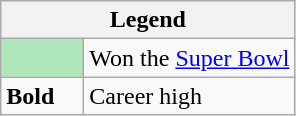<table class="wikitable mw-collapsible">
<tr>
<th colspan="2">Legend</th>
</tr>
<tr>
<td style="background:#afe6ba; width:3em;"></td>
<td>Won the <a href='#'>Super Bowl</a></td>
</tr>
<tr>
<td><strong>Bold</strong></td>
<td>Career high</td>
</tr>
</table>
